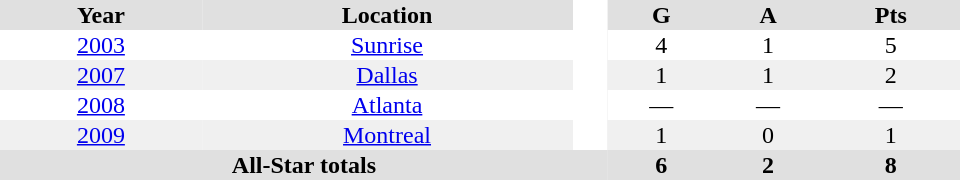<table border="0" cellpadding="1" cellspacing="0" style="text-align: center; width: 40em;">
<tr bgcolor="#e0e0e0">
<th>Year</th>
<th>Location</th>
<th rowspan="99" bgcolor="#ffffff"> </th>
<th>G</th>
<th>A</th>
<th>Pts</th>
</tr>
<tr>
<td><a href='#'>2003</a></td>
<td><a href='#'>Sunrise</a></td>
<td>4</td>
<td>1</td>
<td>5</td>
</tr>
<tr bgcolor="#f0f0f0">
<td><a href='#'>2007</a></td>
<td><a href='#'>Dallas</a></td>
<td>1</td>
<td>1</td>
<td>2</td>
</tr>
<tr>
<td><a href='#'>2008</a></td>
<td><a href='#'>Atlanta</a></td>
<td>—</td>
<td>—</td>
<td>—</td>
</tr>
<tr bgcolor="#f0f0f0">
<td><a href='#'>2009</a></td>
<td><a href='#'>Montreal</a></td>
<td>1</td>
<td>0</td>
<td>1</td>
</tr>
<tr bgcolor="#e0e0e0">
<th colspan=3>All-Star totals</th>
<th>6</th>
<th>2</th>
<th>8</th>
</tr>
</table>
